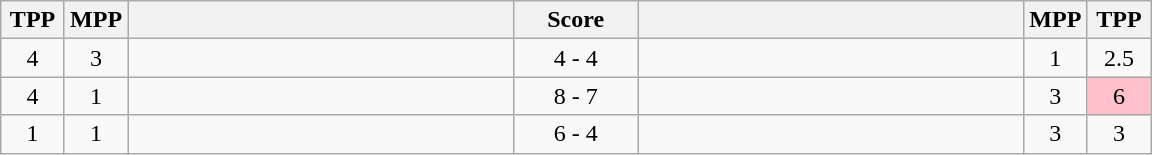<table class="wikitable" style="text-align: center;" |>
<tr>
<th width="35">TPP</th>
<th width="35">MPP</th>
<th width="250"></th>
<th width="75">Score</th>
<th width="250"></th>
<th width="35">MPP</th>
<th width="35">TPP</th>
</tr>
<tr>
<td>4</td>
<td>3</td>
<td style="text-align:left;"></td>
<td>4 - 4</td>
<td style="text-align:left;"><strong></strong></td>
<td>1</td>
<td>2.5</td>
</tr>
<tr>
<td>4</td>
<td>1</td>
<td style="text-align:left;"><strong></strong></td>
<td>8 - 7</td>
<td style="text-align:left;"></td>
<td>3</td>
<td bgcolor=pink>6</td>
</tr>
<tr>
<td>1</td>
<td>1</td>
<td style="text-align:left;"><strong></strong></td>
<td>6 - 4</td>
<td style="text-align:left;"></td>
<td>3</td>
<td>3</td>
</tr>
</table>
